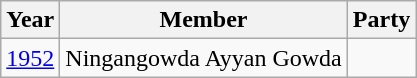<table class="wikitable sortable">
<tr>
<th>Year</th>
<th>Member</th>
<th colspan="2">Party</th>
</tr>
<tr>
<td><a href='#'>1952</a></td>
<td>Ningangowda Ayyan Gowda</td>
<td></td>
</tr>
</table>
